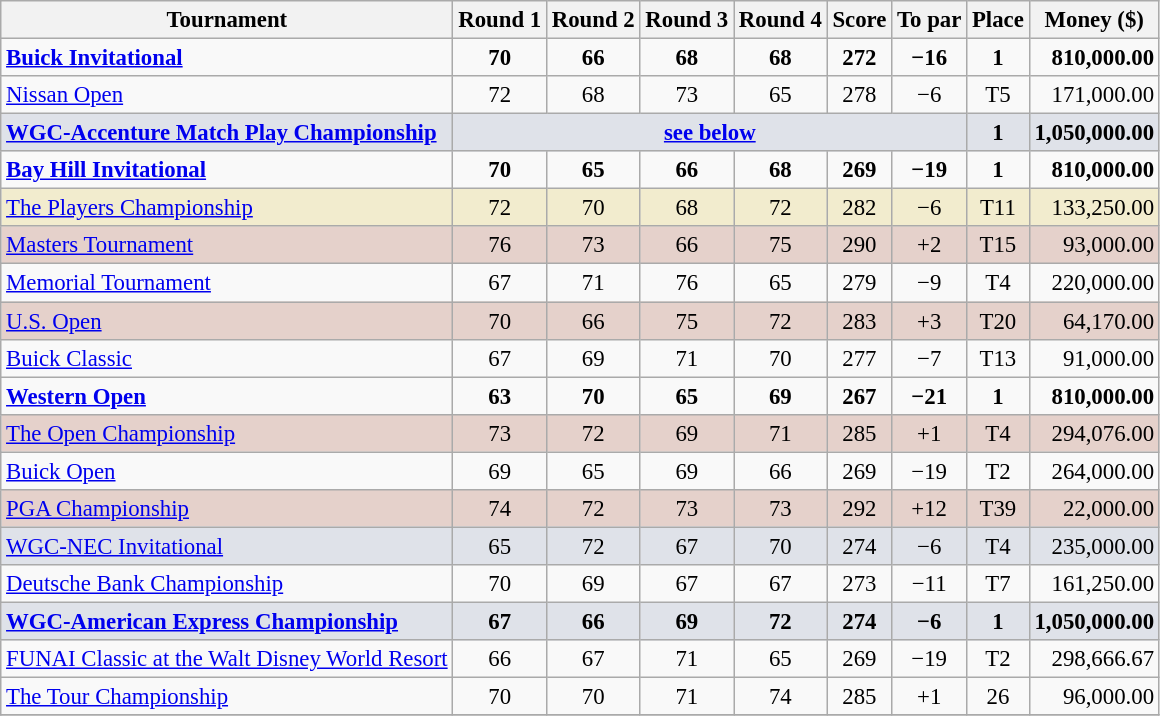<table class=wikitable style="font-size:95%;text-align:center">
<tr>
<th>Tournament</th>
<th>Round 1</th>
<th>Round 2</th>
<th>Round 3</th>
<th>Round 4</th>
<th>Score</th>
<th>To par</th>
<th>Place</th>
<th>Money ($)</th>
</tr>
<tr>
<td align=left><strong><a href='#'>Buick Invitational</a></strong></td>
<td><strong>70</strong></td>
<td><strong>66</strong></td>
<td><strong>68</strong></td>
<td><strong>68</strong></td>
<td><strong>272</strong></td>
<td><strong>−16</strong></td>
<td><strong>1</strong></td>
<td align=right><strong>810,000.00</strong></td>
</tr>
<tr>
<td align=left><a href='#'>Nissan Open</a></td>
<td>72</td>
<td>68</td>
<td>73</td>
<td>65</td>
<td>278</td>
<td>−6</td>
<td>T5</td>
<td align=right>171,000.00</td>
</tr>
<tr style="background:#dfe2e9;">
<td align=left><strong><a href='#'>WGC-Accenture Match Play Championship</a></strong></td>
<td colspan="6"><strong><a href='#'>see below</a></strong></td>
<td><strong>1</strong></td>
<td align=right><strong>1,050,000.00</strong></td>
</tr>
<tr>
<td align=left><strong><a href='#'>Bay Hill Invitational</a></strong></td>
<td><strong>70</strong></td>
<td><strong>65</strong></td>
<td><strong>66</strong></td>
<td><strong>68</strong></td>
<td><strong>269</strong></td>
<td><strong>−19</strong></td>
<td><strong>1</strong></td>
<td align=right><strong>810,000.00</strong></td>
</tr>
<tr style="background:#f2ecce;">
<td align=left><a href='#'>The Players Championship</a></td>
<td>72</td>
<td>70</td>
<td>68</td>
<td>72</td>
<td>282</td>
<td>−6</td>
<td>T11</td>
<td align=right>133,250.00</td>
</tr>
<tr style="background:#e5d1cb;">
<td align=left><a href='#'>Masters Tournament</a></td>
<td>76</td>
<td>73</td>
<td>66</td>
<td>75</td>
<td>290</td>
<td>+2</td>
<td>T15</td>
<td align=right>93,000.00</td>
</tr>
<tr>
<td align=left><a href='#'>Memorial Tournament</a></td>
<td>67</td>
<td>71</td>
<td>76</td>
<td>65</td>
<td>279</td>
<td>−9</td>
<td>T4</td>
<td align=right>220,000.00</td>
</tr>
<tr style="background:#e5d1cb;">
<td align=left><a href='#'>U.S. Open</a></td>
<td>70</td>
<td>66</td>
<td>75</td>
<td>72</td>
<td>283</td>
<td>+3</td>
<td>T20</td>
<td align=right>64,170.00</td>
</tr>
<tr>
<td align=left><a href='#'>Buick Classic</a></td>
<td>67</td>
<td>69</td>
<td>71</td>
<td>70</td>
<td>277</td>
<td>−7</td>
<td>T13</td>
<td align=right>91,000.00</td>
</tr>
<tr>
<td align=left><strong><a href='#'>Western Open</a></strong></td>
<td><strong>63</strong></td>
<td><strong>70</strong></td>
<td><strong>65</strong></td>
<td><strong>69</strong></td>
<td><strong>267</strong></td>
<td><strong>−21</strong></td>
<td><strong>1</strong></td>
<td align=right><strong>810,000.00</strong></td>
</tr>
<tr style="background:#e5d1cb;">
<td align=left><a href='#'>The Open Championship</a></td>
<td>73</td>
<td>72</td>
<td>69</td>
<td>71</td>
<td>285</td>
<td>+1</td>
<td>T4</td>
<td align=right>294,076.00</td>
</tr>
<tr>
<td align=left><a href='#'>Buick Open</a></td>
<td>69</td>
<td>65</td>
<td>69</td>
<td>66</td>
<td>269</td>
<td>−19</td>
<td>T2</td>
<td align=right>264,000.00</td>
</tr>
<tr style="background:#e5d1cb;">
<td align=left><a href='#'>PGA Championship</a></td>
<td>74</td>
<td>72</td>
<td>73</td>
<td>73</td>
<td>292</td>
<td>+12</td>
<td>T39</td>
<td align=right>22,000.00</td>
</tr>
<tr style="background:#dfe2e9;">
<td align=left><a href='#'>WGC-NEC Invitational</a></td>
<td>65</td>
<td>72</td>
<td>67</td>
<td>70</td>
<td>274</td>
<td>−6</td>
<td>T4</td>
<td align=right>235,000.00</td>
</tr>
<tr>
<td align=left><a href='#'>Deutsche Bank Championship</a></td>
<td>70</td>
<td>69</td>
<td>67</td>
<td>67</td>
<td>273</td>
<td>−11</td>
<td>T7</td>
<td align=right>161,250.00</td>
</tr>
<tr style="background:#dfe2e9;">
<td align=left><strong><a href='#'>WGC-American Express Championship</a></strong></td>
<td><strong>67</strong></td>
<td><strong>66</strong></td>
<td><strong>69</strong></td>
<td><strong>72</strong></td>
<td><strong>274</strong></td>
<td><strong>−6</strong></td>
<td><strong>1</strong></td>
<td align=right><strong>1,050,000.00</strong></td>
</tr>
<tr>
<td align=left><a href='#'>FUNAI Classic at the Walt Disney World Resort</a></td>
<td>66</td>
<td>67</td>
<td>71</td>
<td>65</td>
<td>269</td>
<td>−19</td>
<td>T2</td>
<td align=right>298,666.67</td>
</tr>
<tr>
<td align=left><a href='#'>The Tour Championship</a></td>
<td>70</td>
<td>70</td>
<td>71</td>
<td>74</td>
<td>285</td>
<td>+1</td>
<td>26</td>
<td align=right>96,000.00</td>
</tr>
<tr>
</tr>
</table>
